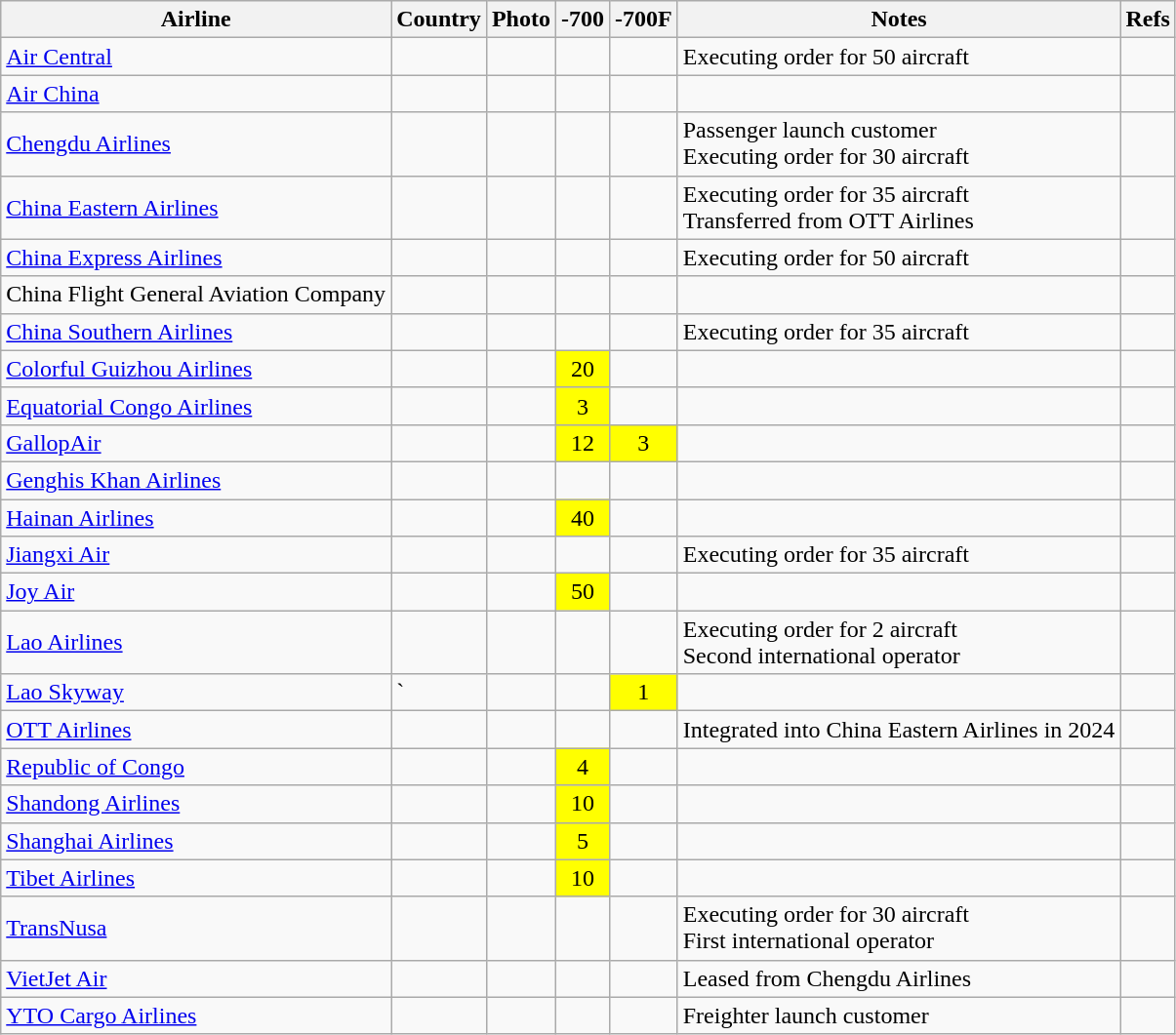<table class="wikitable sortable mw-collapsible">
<tr>
<th>Airline</th>
<th class="unsortable">Country</th>
<th>Photo</th>
<th>-700</th>
<th>-700F</th>
<th>Notes</th>
<th class="unsortable">Refs</th>
</tr>
<tr>
<td><a href='#'>Air Central</a></td>
<td></td>
<td></td>
<td></td>
<td></td>
<td>Executing order for 50 aircraft</td>
<td></td>
</tr>
<tr>
<td><a href='#'>Air China</a></td>
<td></td>
<td></td>
<td></td>
<td></td>
<td></td>
<td></td>
</tr>
<tr>
<td><a href='#'>Chengdu Airlines</a></td>
<td></td>
<td></td>
<td></td>
<td></td>
<td>Passenger launch customer<br>Executing order for 30 aircraft</td>
<td></td>
</tr>
<tr>
<td><a href='#'>China Eastern Airlines</a></td>
<td></td>
<td></td>
<td></td>
<td></td>
<td>Executing order for 35 aircraft<br>Transferred from OTT Airlines</td>
<td></td>
</tr>
<tr>
<td><a href='#'>China Express Airlines</a></td>
<td></td>
<td></td>
<td></td>
<td></td>
<td>Executing order for 50 aircraft</td>
<td></td>
</tr>
<tr>
<td>China Flight General Aviation Company</td>
<td></td>
<td></td>
<td></td>
<td></td>
<td></td>
<td></td>
</tr>
<tr>
<td><a href='#'>China Southern Airlines</a></td>
<td></td>
<td></td>
<td></td>
<td></td>
<td>Executing order for 35 aircraft</td>
<td></td>
</tr>
<tr>
<td><a href='#'>Colorful Guizhou Airlines</a></td>
<td></td>
<td></td>
<td style="background:yellow; text-align:center;">20</td>
<td></td>
<td></td>
<td></td>
</tr>
<tr>
<td><a href='#'>Equatorial Congo Airlines</a></td>
<td></td>
<td></td>
<td style="background:yellow; text-align:center;">3</td>
<td></td>
<td></td>
<td></td>
</tr>
<tr>
<td><a href='#'>GallopAir</a></td>
<td></td>
<td></td>
<td style="background:yellow; text-align:center;">12</td>
<td style="background:yellow; text-align:center;">3</td>
<td></td>
<td></td>
</tr>
<tr>
<td><a href='#'>Genghis Khan Airlines</a></td>
<td></td>
<td></td>
<td></td>
<td></td>
<td></td>
<td></td>
</tr>
<tr>
<td><a href='#'>Hainan Airlines</a></td>
<td></td>
<td></td>
<td style="background:yellow; text-align:center;">40</td>
<td></td>
<td></td>
<td></td>
</tr>
<tr>
<td><a href='#'>Jiangxi Air</a></td>
<td></td>
<td></td>
<td></td>
<td></td>
<td>Executing order for 35 aircraft</td>
<td></td>
</tr>
<tr>
<td><a href='#'>Joy Air</a></td>
<td></td>
<td></td>
<td style="background:yellow; text-align:center;">50</td>
<td></td>
<td></td>
<td></td>
</tr>
<tr>
<td><a href='#'>Lao Airlines</a></td>
<td></td>
<td></td>
<td></td>
<td></td>
<td>Executing order for 2 aircraft<br>Second international operator</td>
<td></td>
</tr>
<tr>
<td><a href='#'>Lao Skyway</a></td>
<td>`</td>
<td></td>
<td></td>
<td style="background:yellow; text-align:center;">1</td>
<td></td>
<td></td>
</tr>
<tr>
<td><a href='#'>OTT Airlines</a></td>
<td></td>
<td></td>
<td></td>
<td></td>
<td>Integrated into China Eastern Airlines in 2024</td>
<td></td>
</tr>
<tr>
<td><a href='#'>Republic of Congo</a></td>
<td></td>
<td></td>
<td style="background:yellow; text-align:center;">4</td>
<td></td>
<td></td>
<td></td>
</tr>
<tr>
<td><a href='#'>Shandong Airlines</a></td>
<td></td>
<td></td>
<td style="background:yellow; text-align:center;">10</td>
<td></td>
<td></td>
<td></td>
</tr>
<tr>
<td><a href='#'>Shanghai Airlines</a></td>
<td></td>
<td></td>
<td style="background:yellow; text-align:center;">5</td>
<td></td>
<td></td>
<td></td>
</tr>
<tr>
<td><a href='#'>Tibet Airlines</a></td>
<td></td>
<td></td>
<td style="background:yellow; text-align:center;">10</td>
<td></td>
<td></td>
<td></td>
</tr>
<tr>
<td><a href='#'>TransNusa</a></td>
<td></td>
<td></td>
<td></td>
<td></td>
<td>Executing order for 30 aircraft<br>First international operator</td>
<td></td>
</tr>
<tr>
<td><a href='#'>VietJet Air</a></td>
<td></td>
<td></td>
<td></td>
<td></td>
<td>Leased from Chengdu Airlines</td>
<td></td>
</tr>
<tr>
<td><a href='#'>YTO Cargo Airlines</a></td>
<td></td>
<td></td>
<td></td>
<td></td>
<td>Freighter launch customer</td>
<td></td>
</tr>
</table>
